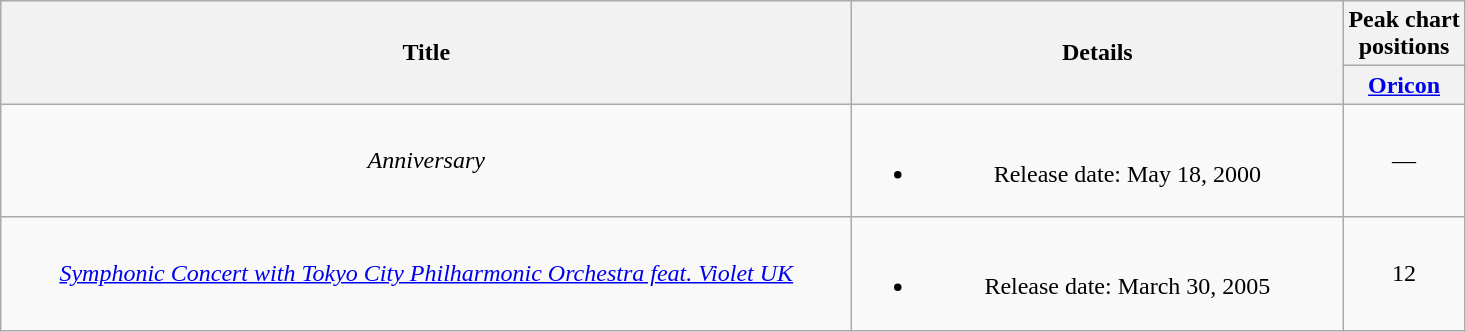<table class="wikitable plainrowheaders" style="text-align:center;">
<tr>
<th rowspan="2" style="width:35em;">Title</th>
<th rowspan="2" style="width:20em;">Details</th>
<th>Peak chart<br> positions</th>
</tr>
<tr>
<th><a href='#'>Oricon</a></th>
</tr>
<tr>
<td><em>Anniversary</em></td>
<td><br><ul><li>Release date: May 18, 2000</li></ul></td>
<td>—</td>
</tr>
<tr>
<td><em><a href='#'>Symphonic Concert with Tokyo City Philharmonic Orchestra feat. Violet UK</a></em></td>
<td><br><ul><li>Release date: March 30, 2005</li></ul></td>
<td>12</td>
</tr>
</table>
